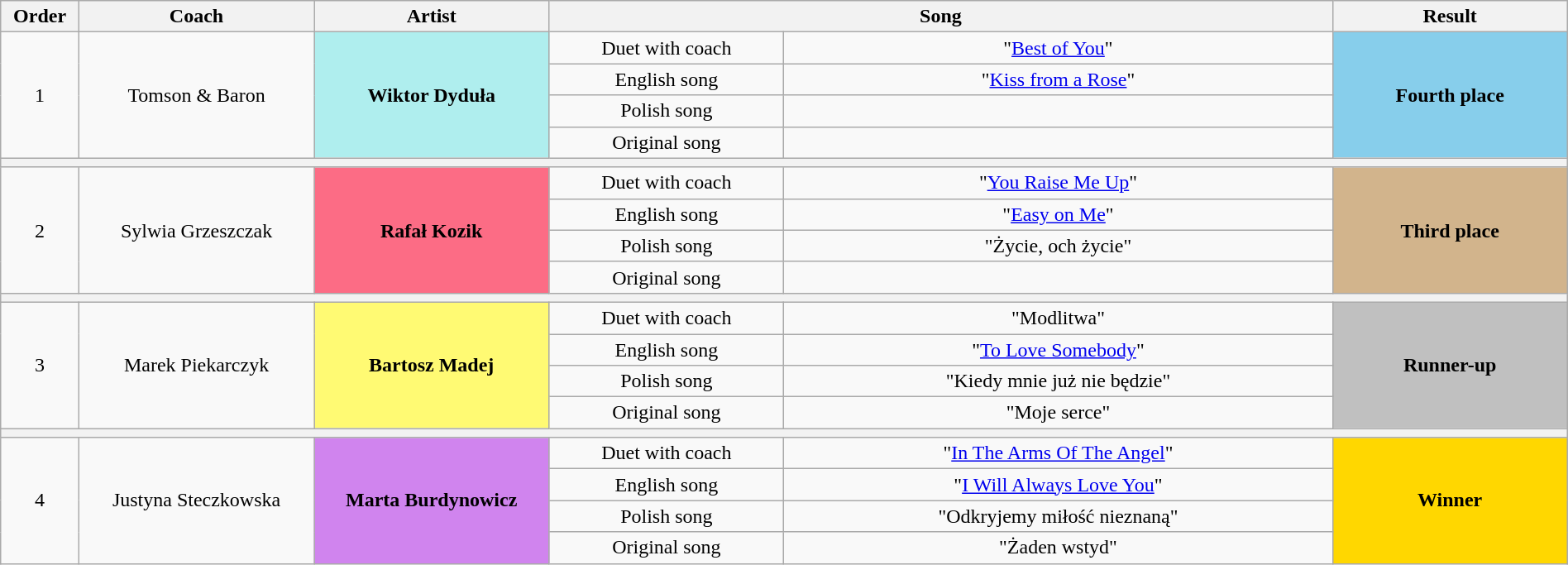<table class="wikitable" style="width: 100%; text-align: center">
<tr>
<th width="05%">Order</th>
<th width="15%">Coach</th>
<th width="15%">Artist</th>
<th colspan="2" width="50%">Song</th>
<th width="15%">Result</th>
</tr>
<tr>
<td rowspan="4">1</td>
<td rowspan="4">Tomson & Baron</td>
<td rowspan="4" style="background:#afeeee"><strong>Wiktor Dyduła</strong></td>
<td width="15%">Duet with coach</td>
<td>"<a href='#'>Best of You</a>"</td>
<td rowspan="4" style="background: skyblue"><strong>Fourth place</strong></td>
</tr>
<tr>
<td>English song</td>
<td>"<a href='#'>Kiss from a Rose</a>"</td>
</tr>
<tr>
<td>Polish song</td>
<td></td>
</tr>
<tr>
<td>Original song</td>
<td></td>
</tr>
<tr>
<th colspan="6"></th>
</tr>
<tr>
<td rowspan="4">2</td>
<td rowspan="4">Sylwia Grzeszczak</td>
<td rowspan="4" style="background:#FC6C85"><strong>Rafał Kozik</strong></td>
<td>Duet with coach</td>
<td>"<a href='#'>You Raise Me Up</a>"</td>
<td rowspan="4" style="background: tan"><strong>Third place</strong></td>
</tr>
<tr>
<td>English song</td>
<td>"<a href='#'>Easy on Me</a>"</td>
</tr>
<tr>
<td>Polish song</td>
<td>"Życie, och życie"</td>
</tr>
<tr>
<td>Original song</td>
<td></td>
</tr>
<tr>
<th colspan="6"></th>
</tr>
<tr>
<td rowspan="4">3</td>
<td rowspan="4">Marek Piekarczyk</td>
<td rowspan="4" style="background:#fffa73"><strong>Bartosz Madej</strong></td>
<td>Duet with coach</td>
<td>"Modlitwa"</td>
<td rowspan="4" style="background: silver"><strong>Runner-up</strong></td>
</tr>
<tr>
<td>English song</td>
<td>"<a href='#'>To Love Somebody</a>"</td>
</tr>
<tr>
<td>Polish song</td>
<td>"Kiedy mnie już nie będzie"</td>
</tr>
<tr>
<td>Original song</td>
<td>"Moje serce"</td>
</tr>
<tr>
<th colspan="6"></th>
</tr>
<tr>
<td rowspan="4">4</td>
<td rowspan="4">Justyna Steczkowska</td>
<td rowspan="4"style="background:#d084ee"><strong>Marta Burdynowicz</strong></td>
<td>Duet with coach</td>
<td>"<a href='#'>In The Arms Of The Angel</a>"</td>
<td rowspan="4" style="background: gold"><strong>Winner</strong></td>
</tr>
<tr>
<td>English song</td>
<td>"<a href='#'>I Will Always Love You</a>"</td>
</tr>
<tr>
<td>Polish song</td>
<td>"Odkryjemy miłość nieznaną"</td>
</tr>
<tr>
<td>Original song</td>
<td>"Żaden wstyd"</td>
</tr>
</table>
